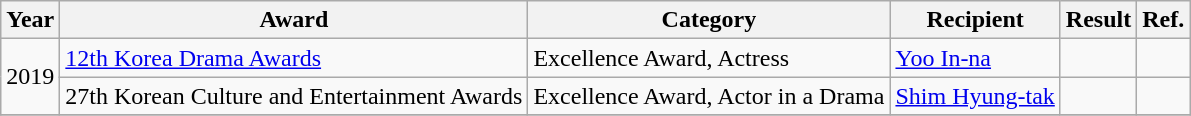<table class="wikitable">
<tr>
<th>Year</th>
<th>Award</th>
<th>Category</th>
<th>Recipient</th>
<th>Result</th>
<th>Ref.</th>
</tr>
<tr>
<td rowspan="2">2019</td>
<td><a href='#'>12th Korea Drama Awards</a></td>
<td>Excellence Award, Actress</td>
<td><a href='#'>Yoo In-na</a></td>
<td></td>
<td></td>
</tr>
<tr>
<td>27th Korean Culture and Entertainment Awards</td>
<td>Excellence Award, Actor in a Drama</td>
<td><a href='#'>Shim Hyung-tak</a></td>
<td></td>
<td></td>
</tr>
<tr>
</tr>
</table>
